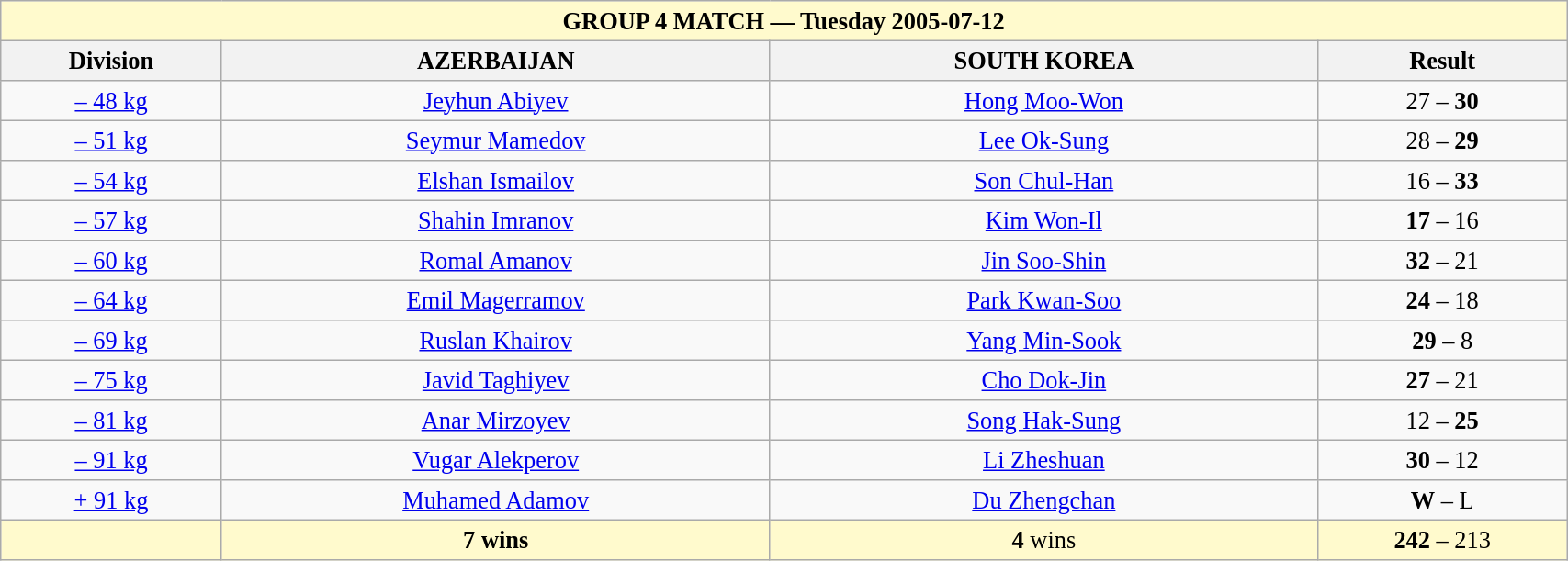<table class="wikitable" style=" text-align:center; font-size:110%;" width="90%">
<tr>
<th colspan="4" style=background:lemonchiffon>GROUP 4 MATCH — Tuesday 2005-07-12</th>
</tr>
<tr>
<th>Division</th>
<th width=35%> AZERBAIJAN</th>
<th width=35%> SOUTH KOREA</th>
<th>Result</th>
</tr>
<tr>
<td><a href='#'>– 48 kg</a></td>
<td><a href='#'>Jeyhun Abiyev</a></td>
<td><a href='#'>Hong Moo-Won</a></td>
<td>27 – <strong>30</strong></td>
</tr>
<tr>
<td><a href='#'>– 51 kg</a></td>
<td><a href='#'>Seymur Mamedov</a></td>
<td><a href='#'>Lee Ok-Sung</a></td>
<td>28 – <strong>29</strong></td>
</tr>
<tr>
<td><a href='#'>– 54 kg</a></td>
<td><a href='#'>Elshan Ismailov</a></td>
<td><a href='#'>Son Chul-Han</a></td>
<td>16 – <strong>33</strong></td>
</tr>
<tr>
<td><a href='#'>– 57 kg</a></td>
<td><a href='#'>Shahin Imranov</a></td>
<td><a href='#'>Kim Won-Il</a></td>
<td><strong>17</strong> – 16</td>
</tr>
<tr>
<td><a href='#'>– 60 kg</a></td>
<td><a href='#'>Romal Amanov</a></td>
<td><a href='#'>Jin Soo-Shin</a></td>
<td><strong>32</strong> – 21</td>
</tr>
<tr>
<td><a href='#'>– 64 kg</a></td>
<td><a href='#'>Emil Magerramov</a></td>
<td><a href='#'>Park Kwan-Soo</a></td>
<td><strong>24</strong> – 18</td>
</tr>
<tr>
<td><a href='#'>– 69 kg</a></td>
<td><a href='#'>Ruslan Khairov</a></td>
<td><a href='#'>Yang Min-Sook</a></td>
<td><strong>29</strong> – 8</td>
</tr>
<tr>
<td><a href='#'>– 75 kg</a></td>
<td><a href='#'>Javid Taghiyev</a></td>
<td><a href='#'>Cho Dok-Jin</a></td>
<td><strong>27</strong> – 21</td>
</tr>
<tr>
<td><a href='#'>– 81 kg</a></td>
<td><a href='#'>Anar Mirzoyev</a></td>
<td><a href='#'>Song Hak-Sung</a></td>
<td>12 – <strong>25</strong></td>
</tr>
<tr>
<td><a href='#'>– 91 kg</a></td>
<td><a href='#'>Vugar Alekperov</a></td>
<td><a href='#'>Li Zheshuan</a></td>
<td><strong>30</strong> – 12</td>
</tr>
<tr>
<td><a href='#'>+ 91 kg</a></td>
<td><a href='#'>Muhamed Adamov</a></td>
<td><a href='#'>Du Zhengchan</a></td>
<td><strong>W</strong> – L </td>
</tr>
<tr>
<td style=background:lemonchiffon></td>
<td style=background:lemonchiffon><strong>7 wins</strong></td>
<td style=background:lemonchiffon><strong>4</strong> wins</td>
<td style=background:lemonchiffon><strong>242</strong> – 213</td>
</tr>
</table>
